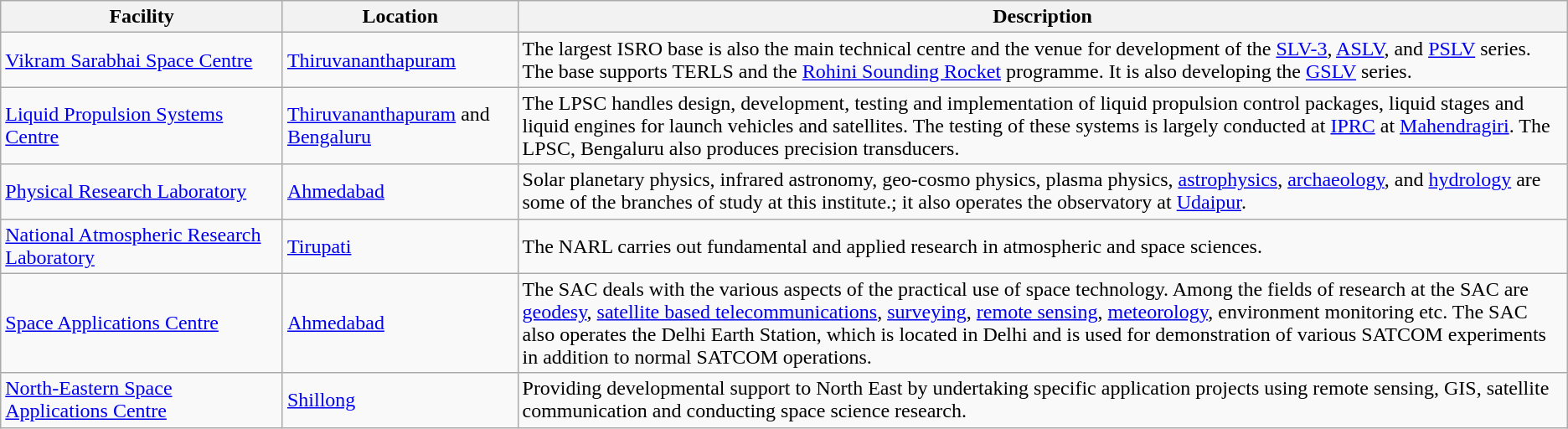<table class=wikitable>
<tr>
<th style="width:18%;">Facility</th>
<th style="width:15%;">Location</th>
<th style="width:67%;">Description</th>
</tr>
<tr>
<td><a href='#'>Vikram Sarabhai Space Centre</a></td>
<td><a href='#'>Thiruvananthapuram</a></td>
<td>The largest ISRO base is also the main technical centre and the venue for development of the <a href='#'>SLV-3</a>, <a href='#'>ASLV</a>, and <a href='#'>PSLV</a> series. The base supports TERLS and the <a href='#'>Rohini Sounding Rocket</a> programme. It is also developing the <a href='#'>GSLV</a> series.</td>
</tr>
<tr>
<td><a href='#'>Liquid Propulsion Systems Centre</a></td>
<td><a href='#'>Thiruvananthapuram</a> and <a href='#'>Bengaluru</a></td>
<td>The LPSC handles design, development, testing and implementation of liquid propulsion control packages, liquid stages and liquid engines for launch vehicles and satellites. The testing of these systems is largely conducted at <a href='#'>IPRC</a> at <a href='#'>Mahendragiri</a>. The LPSC, Bengaluru also produces precision transducers.</td>
</tr>
<tr>
<td><a href='#'>Physical Research Laboratory</a></td>
<td><a href='#'>Ahmedabad</a></td>
<td>Solar planetary physics, infrared astronomy, geo-cosmo physics, plasma physics, <a href='#'>astrophysics</a>, <a href='#'>archaeology</a>, and <a href='#'>hydrology</a> are some of the branches of study at this institute.; it also operates the observatory at <a href='#'>Udaipur</a>.</td>
</tr>
<tr>
<td><a href='#'>National Atmospheric Research Laboratory</a></td>
<td><a href='#'>Tirupati</a></td>
<td>The NARL carries out fundamental and applied research in atmospheric and space sciences.</td>
</tr>
<tr>
<td><a href='#'>Space Applications Centre</a></td>
<td><a href='#'>Ahmedabad</a></td>
<td>The SAC deals with the various aspects of the practical use of space technology. Among the fields of research at the SAC are <a href='#'>geodesy</a>, <a href='#'>satellite based telecommunications</a>, <a href='#'>surveying</a>, <a href='#'>remote sensing</a>, <a href='#'>meteorology</a>, environment monitoring etc. The SAC also operates the Delhi Earth Station, which is located in Delhi and is used for demonstration of various SATCOM experiments in addition to normal SATCOM operations.</td>
</tr>
<tr>
<td><a href='#'>North-Eastern Space Applications Centre</a></td>
<td><a href='#'>Shillong</a></td>
<td>Providing developmental support to North East by undertaking specific application projects using remote sensing, GIS, satellite communication and conducting space science research.</td>
</tr>
</table>
